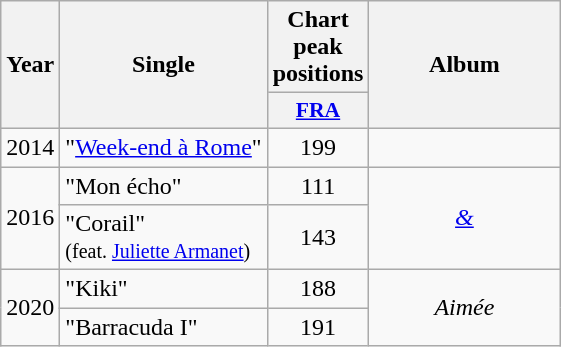<table class="wikitable">
<tr>
<th rowspan="2">Year</th>
<th rowspan="2">Single</th>
<th colspan="1">Chart peak positions</th>
<th rowspan="2" width=120>Album</th>
</tr>
<tr>
<th style="width:3em;font-size:90%"><a href='#'>FRA</a><br></th>
</tr>
<tr>
<td>2014</td>
<td>"<a href='#'>Week-end à Rome</a>"</td>
<td align="center">199</td>
<td align="center"></td>
</tr>
<tr>
<td rowspan=2>2016</td>
<td>"Mon écho"</td>
<td align="center">111</td>
<td align="center" rowspan=2><em><a href='#'>&</a></em></td>
</tr>
<tr>
<td>"Corail"<br><small>(feat. <a href='#'>Juliette Armanet</a>)</small></td>
<td align="center">143</td>
</tr>
<tr>
<td rowspan=2>2020</td>
<td>"Kiki"</td>
<td align="center">188</td>
<td align="center" rowspan=2><em>Aimée</em></td>
</tr>
<tr>
<td>"Barracuda I"</td>
<td align="center">191</td>
</tr>
</table>
